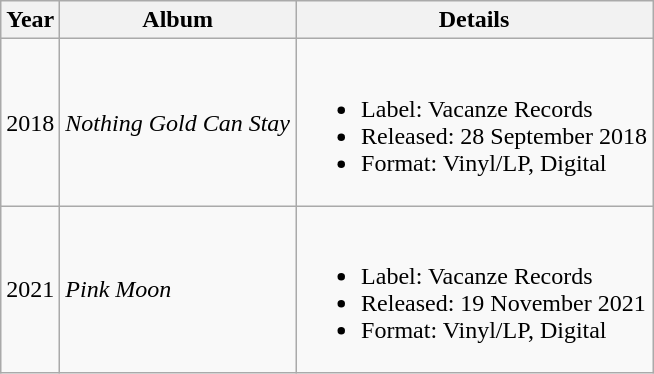<table class="wikitable sortable">
<tr>
<th>Year</th>
<th>Album</th>
<th>Details</th>
</tr>
<tr>
<td>2018</td>
<td><em>Nothing Gold Can Stay</em></td>
<td><br><ul><li>Label: Vacanze Records</li><li>Released: 28 September 2018</li><li>Format: Vinyl/LP, Digital</li></ul></td>
</tr>
<tr>
<td>2021</td>
<td><em>Pink Moon</em></td>
<td><br><ul><li>Label: Vacanze Records</li><li>Released: 19 November 2021</li><li>Format: Vinyl/LP, Digital</li></ul></td>
</tr>
</table>
